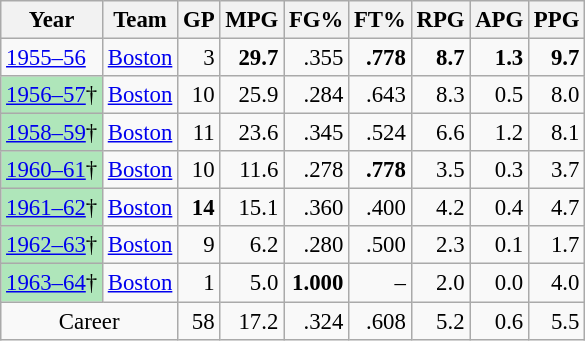<table class="wikitable sortable" style="font-size:95%; text-align:right;">
<tr>
<th>Year</th>
<th>Team</th>
<th>GP</th>
<th>MPG</th>
<th>FG%</th>
<th>FT%</th>
<th>RPG</th>
<th>APG</th>
<th>PPG</th>
</tr>
<tr>
<td style="text-align:left;"><a href='#'>1955–56</a></td>
<td style="text-align:left;"><a href='#'>Boston</a></td>
<td>3</td>
<td><strong>29.7</strong></td>
<td>.355</td>
<td><strong>.778</strong></td>
<td><strong>8.7</strong></td>
<td><strong>1.3</strong></td>
<td><strong>9.7</strong></td>
</tr>
<tr>
<td style="text-align:left;background:#afe6ba;"><a href='#'>1956–57</a>†</td>
<td style="text-align:left;"><a href='#'>Boston</a></td>
<td>10</td>
<td>25.9</td>
<td>.284</td>
<td>.643</td>
<td>8.3</td>
<td>0.5</td>
<td>8.0</td>
</tr>
<tr>
<td style="text-align:left;background:#afe6ba;"><a href='#'>1958–59</a>†</td>
<td style="text-align:left;"><a href='#'>Boston</a></td>
<td>11</td>
<td>23.6</td>
<td>.345</td>
<td>.524</td>
<td>6.6</td>
<td>1.2</td>
<td>8.1</td>
</tr>
<tr>
<td style="text-align:left;background:#afe6ba;"><a href='#'>1960–61</a>†</td>
<td style="text-align:left;"><a href='#'>Boston</a></td>
<td>10</td>
<td>11.6</td>
<td>.278</td>
<td><strong>.778</strong></td>
<td>3.5</td>
<td>0.3</td>
<td>3.7</td>
</tr>
<tr>
<td style="text-align:left;background:#afe6ba;"><a href='#'>1961–62</a>†</td>
<td style="text-align:left;"><a href='#'>Boston</a></td>
<td><strong>14</strong></td>
<td>15.1</td>
<td>.360</td>
<td>.400</td>
<td>4.2</td>
<td>0.4</td>
<td>4.7</td>
</tr>
<tr>
<td style="text-align:left;background:#afe6ba;"><a href='#'>1962–63</a>†</td>
<td style="text-align:left;"><a href='#'>Boston</a></td>
<td>9</td>
<td>6.2</td>
<td>.280</td>
<td>.500</td>
<td>2.3</td>
<td>0.1</td>
<td>1.7</td>
</tr>
<tr>
<td style="text-align:left;background:#afe6ba;"><a href='#'>1963–64</a>†</td>
<td style="text-align:left;"><a href='#'>Boston</a></td>
<td>1</td>
<td>5.0</td>
<td><strong>1.000</strong></td>
<td>–</td>
<td>2.0</td>
<td>0.0</td>
<td>4.0</td>
</tr>
<tr class="sortbottom">
<td colspan="2" style="text-align:center;">Career</td>
<td>58</td>
<td>17.2</td>
<td>.324</td>
<td>.608</td>
<td>5.2</td>
<td>0.6</td>
<td>5.5</td>
</tr>
</table>
